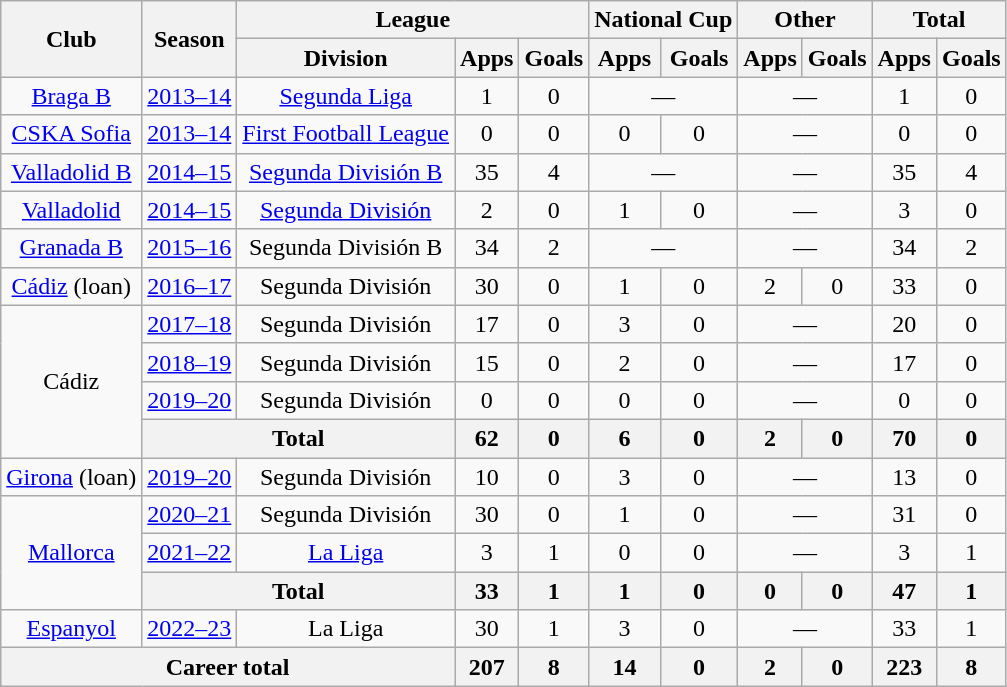<table class="wikitable" style="text-align:center">
<tr>
<th rowspan="2">Club</th>
<th rowspan="2">Season</th>
<th colspan="3">League</th>
<th colspan="2">National Cup</th>
<th colspan="2">Other</th>
<th colspan="2">Total</th>
</tr>
<tr>
<th>Division</th>
<th>Apps</th>
<th>Goals</th>
<th>Apps</th>
<th>Goals</th>
<th>Apps</th>
<th>Goals</th>
<th>Apps</th>
<th>Goals</th>
</tr>
<tr>
<td><a href='#'>Braga B</a></td>
<td><a href='#'>2013–14</a></td>
<td><a href='#'>Segunda Liga</a></td>
<td>1</td>
<td>0</td>
<td colspan="2">—</td>
<td colspan="2">—</td>
<td>1</td>
<td>0</td>
</tr>
<tr>
<td><a href='#'>CSKA Sofia</a></td>
<td><a href='#'>2013–14</a></td>
<td><a href='#'>First Football League</a></td>
<td>0</td>
<td>0</td>
<td>0</td>
<td>0</td>
<td colspan="2">—</td>
<td>0</td>
<td>0</td>
</tr>
<tr>
<td><a href='#'>Valladolid B</a></td>
<td><a href='#'>2014–15</a></td>
<td><a href='#'>Segunda División B</a></td>
<td>35</td>
<td>4</td>
<td colspan="2">—</td>
<td colspan="2">—</td>
<td>35</td>
<td>4</td>
</tr>
<tr>
<td><a href='#'>Valladolid</a></td>
<td><a href='#'>2014–15</a></td>
<td><a href='#'>Segunda División</a></td>
<td>2</td>
<td>0</td>
<td>1</td>
<td>0</td>
<td colspan="2">—</td>
<td>3</td>
<td>0</td>
</tr>
<tr>
<td><a href='#'>Granada B</a></td>
<td><a href='#'>2015–16</a></td>
<td>Segunda División B</td>
<td>34</td>
<td>2</td>
<td colspan="2">—</td>
<td colspan="2">—</td>
<td>34</td>
<td>2</td>
</tr>
<tr>
<td><a href='#'>Cádiz</a> (loan)</td>
<td><a href='#'>2016–17</a></td>
<td>Segunda División</td>
<td>30</td>
<td>0</td>
<td>1</td>
<td>0</td>
<td>2</td>
<td>0</td>
<td>33</td>
<td>0</td>
</tr>
<tr>
<td rowspan="4">Cádiz</td>
<td><a href='#'>2017–18</a></td>
<td>Segunda División</td>
<td>17</td>
<td>0</td>
<td>3</td>
<td>0</td>
<td colspan="2">—</td>
<td>20</td>
<td>0</td>
</tr>
<tr>
<td><a href='#'>2018–19</a></td>
<td>Segunda División</td>
<td>15</td>
<td>0</td>
<td>2</td>
<td>0</td>
<td colspan="2">—</td>
<td>17</td>
<td>0</td>
</tr>
<tr>
<td><a href='#'>2019–20</a></td>
<td>Segunda División</td>
<td>0</td>
<td>0</td>
<td>0</td>
<td>0</td>
<td colspan="2">—</td>
<td>0</td>
<td>0</td>
</tr>
<tr>
<th colspan="2">Total</th>
<th>62</th>
<th>0</th>
<th>6</th>
<th>0</th>
<th>2</th>
<th>0</th>
<th>70</th>
<th>0</th>
</tr>
<tr>
<td><a href='#'>Girona</a> (loan)</td>
<td><a href='#'>2019–20</a></td>
<td>Segunda División</td>
<td>10</td>
<td>0</td>
<td>3</td>
<td>0</td>
<td colspan="2">—</td>
<td>13</td>
<td>0</td>
</tr>
<tr>
<td rowspan="3"><a href='#'>Mallorca</a></td>
<td><a href='#'>2020–21</a></td>
<td>Segunda División</td>
<td>30</td>
<td>0</td>
<td>1</td>
<td>0</td>
<td colspan="2">—</td>
<td>31</td>
<td>0</td>
</tr>
<tr>
<td><a href='#'>2021–22</a></td>
<td><a href='#'>La Liga</a></td>
<td>3</td>
<td>1</td>
<td>0</td>
<td>0</td>
<td colspan="2">—</td>
<td>3</td>
<td>1</td>
</tr>
<tr>
<th colspan="2">Total</th>
<th>33</th>
<th>1</th>
<th>1</th>
<th>0</th>
<th>0</th>
<th>0</th>
<th>47</th>
<th>1</th>
</tr>
<tr>
<td><a href='#'>Espanyol</a></td>
<td><a href='#'>2022–23</a></td>
<td>La Liga</td>
<td>30</td>
<td>1</td>
<td>3</td>
<td>0</td>
<td colspan="2">—</td>
<td>33</td>
<td>1</td>
</tr>
<tr>
<th colspan="3">Career total</th>
<th>207</th>
<th>8</th>
<th>14</th>
<th>0</th>
<th>2</th>
<th>0</th>
<th>223</th>
<th>8</th>
</tr>
</table>
